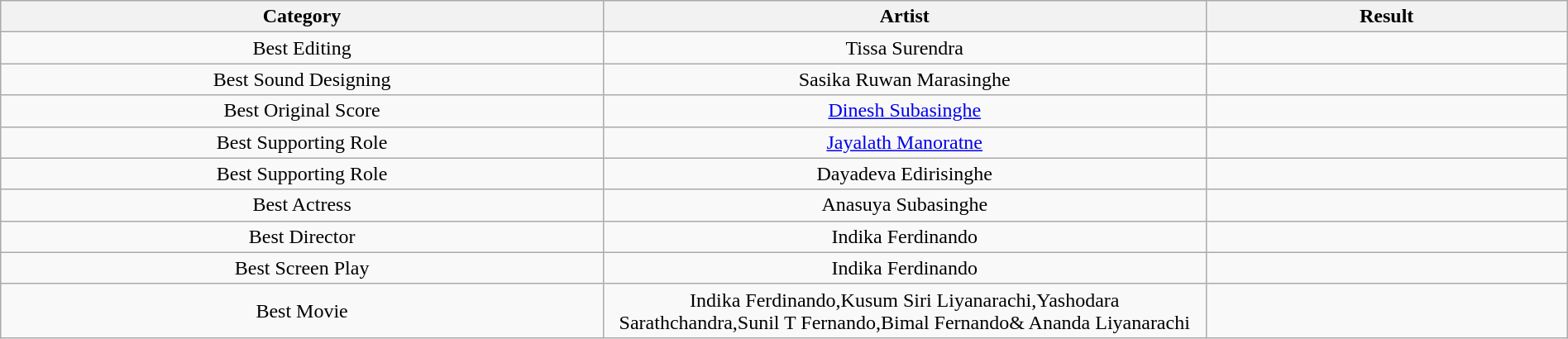<table class="wikitable" style="width:100%;">
<tr>
<th style="width:25%;">Category</th>
<th style="width:25%;">Artist</th>
<th style="width:15%;">Result</th>
</tr>
<tr>
<td style="text-align:center;">Best Editing</td>
<td style="text-align:center;">Tissa Surendra</td>
<td></td>
</tr>
<tr>
<td style="text-align:center;">Best Sound Designing</td>
<td style="text-align:center;">Sasika Ruwan Marasinghe</td>
<td></td>
</tr>
<tr>
<td style="text-align:center;">Best Original Score</td>
<td style="text-align:center;"><a href='#'>Dinesh Subasinghe</a></td>
<td></td>
</tr>
<tr>
<td style="text-align:center;">Best Supporting  Role</td>
<td style="text-align:center;"><a href='#'>Jayalath Manoratne</a></td>
<td></td>
</tr>
<tr>
<td style="text-align:center;">Best Supporting  Role</td>
<td style="text-align:center;">Dayadeva Edirisinghe</td>
<td></td>
</tr>
<tr>
<td style="text-align:center;">Best Actress</td>
<td style="text-align:center;">Anasuya Subasinghe</td>
<td></td>
</tr>
<tr>
<td style="text-align:center;">Best Director</td>
<td style="text-align:center;">Indika Ferdinando</td>
<td></td>
</tr>
<tr>
<td style="text-align:center;">Best Screen Play</td>
<td style="text-align:center;">Indika Ferdinando</td>
<td></td>
</tr>
<tr>
<td style="text-align:center;">Best Movie</td>
<td style="text-align:center;">Indika Ferdinando,Kusum Siri Liyanarachi,Yashodara Sarathchandra,Sunil T Fernando,Bimal Fernando& Ananda Liyanarachi</td>
<td></td>
</tr>
</table>
